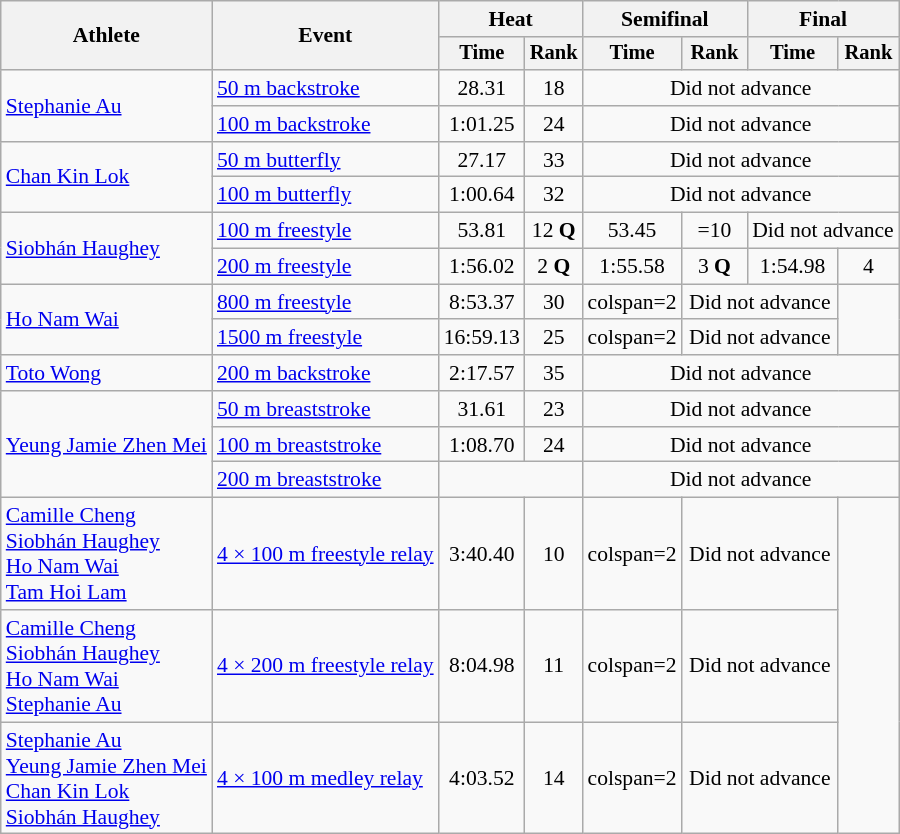<table class="wikitable" style="text-align:center; font-size:90%">
<tr>
<th rowspan="2">Athlete</th>
<th rowspan="2">Event</th>
<th colspan="2">Heat</th>
<th colspan="2">Semifinal</th>
<th colspan="2">Final</th>
</tr>
<tr style="font-size:95%">
<th>Time</th>
<th>Rank</th>
<th>Time</th>
<th>Rank</th>
<th>Time</th>
<th>Rank</th>
</tr>
<tr>
<td align=left rowspan=2><a href='#'>Stephanie Au</a></td>
<td align=left><a href='#'>50 m backstroke</a></td>
<td>28.31</td>
<td>18</td>
<td colspan=4>Did not advance</td>
</tr>
<tr>
<td align=left><a href='#'>100 m backstroke</a></td>
<td>1:01.25</td>
<td>24</td>
<td colspan=4>Did not advance</td>
</tr>
<tr>
<td align=left rowspan=2><a href='#'>Chan Kin Lok</a></td>
<td align=left><a href='#'>50 m butterfly</a></td>
<td>27.17</td>
<td>33</td>
<td colspan=4>Did not advance</td>
</tr>
<tr>
<td align=left><a href='#'>100 m butterfly</a></td>
<td>1:00.64</td>
<td>32</td>
<td colspan=4>Did not advance</td>
</tr>
<tr>
<td align=left rowspan=2><a href='#'>Siobhán Haughey</a></td>
<td align=left><a href='#'>100 m freestyle</a></td>
<td>53.81</td>
<td>12 <strong>Q</strong></td>
<td>53.45</td>
<td>=10</td>
<td colspan=2>Did not advance</td>
</tr>
<tr>
<td align=left><a href='#'>200 m freestyle</a></td>
<td>1:56.02</td>
<td>2 <strong>Q</strong></td>
<td>1:55.58</td>
<td>3 <strong>Q</strong></td>
<td>1:54.98</td>
<td>4</td>
</tr>
<tr>
<td align=left rowspan=2><a href='#'>Ho Nam Wai</a></td>
<td align=left><a href='#'>800 m freestyle</a></td>
<td>8:53.37</td>
<td>30</td>
<td>colspan=2</td>
<td colspan=2>Did not advance</td>
</tr>
<tr>
<td align=left><a href='#'>1500 m freestyle</a></td>
<td>16:59.13</td>
<td>25</td>
<td>colspan=2</td>
<td colspan=2>Did not advance</td>
</tr>
<tr>
<td align=left><a href='#'>Toto Wong</a></td>
<td align=left><a href='#'>200 m backstroke</a></td>
<td>2:17.57</td>
<td>35</td>
<td colspan=4>Did not advance</td>
</tr>
<tr>
<td align=left rowspan=3><a href='#'>Yeung Jamie Zhen Mei</a></td>
<td align=left><a href='#'>50 m breaststroke</a></td>
<td>31.61</td>
<td>23</td>
<td colspan=4>Did not advance</td>
</tr>
<tr>
<td align=left><a href='#'>100 m breaststroke</a></td>
<td>1:08.70</td>
<td>24</td>
<td colspan=4>Did not advance</td>
</tr>
<tr>
<td align=left><a href='#'>200 m breaststroke</a></td>
<td colspan=2></td>
<td colspan=4>Did not advance</td>
</tr>
<tr align=center>
<td align=left><a href='#'>Camille Cheng</a><br><a href='#'>Siobhán Haughey</a><br><a href='#'>Ho Nam Wai</a><br><a href='#'>Tam Hoi Lam</a></td>
<td align=left><a href='#'>4 × 100 m freestyle relay</a></td>
<td>3:40.40</td>
<td>10</td>
<td>colspan=2 </td>
<td colspan=2>Did not advance</td>
</tr>
<tr align=center>
<td align=left><a href='#'>Camille Cheng</a><br><a href='#'>Siobhán Haughey</a><br><a href='#'>Ho Nam Wai</a><br><a href='#'>Stephanie Au</a></td>
<td align=left><a href='#'>4 × 200 m freestyle relay</a></td>
<td>8:04.98</td>
<td>11</td>
<td>colspan=2 </td>
<td colspan=2>Did not advance</td>
</tr>
<tr align=center>
<td align=left><a href='#'>Stephanie Au</a><br><a href='#'>Yeung Jamie Zhen Mei</a><br><a href='#'>Chan Kin Lok</a><br><a href='#'>Siobhán Haughey</a></td>
<td align=left><a href='#'>4 × 100 m medley relay</a></td>
<td>4:03.52</td>
<td>14</td>
<td>colspan=2 </td>
<td colspan=2>Did not advance</td>
</tr>
</table>
